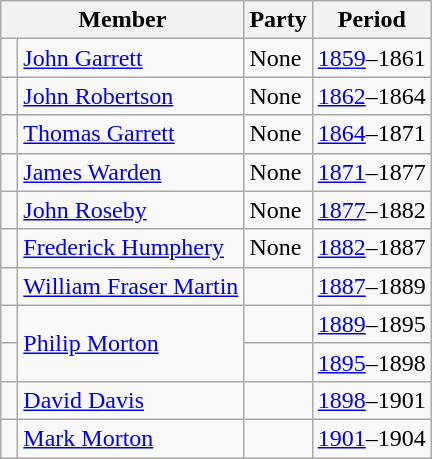<table class="wikitable">
<tr>
<th colspan="2">Member</th>
<th>Party</th>
<th>Period</th>
</tr>
<tr>
<td> </td>
<td><a href='#'>John Garrett</a></td>
<td>None</td>
<td><a href='#'>1859</a>–1861</td>
</tr>
<tr>
<td> </td>
<td><a href='#'>John Robertson</a></td>
<td>None</td>
<td><a href='#'>1862</a>–1864</td>
</tr>
<tr>
<td> </td>
<td><a href='#'>Thomas Garrett</a></td>
<td>None</td>
<td><a href='#'>1864</a>–1871</td>
</tr>
<tr>
<td> </td>
<td><a href='#'>James Warden</a></td>
<td>None</td>
<td><a href='#'>1871</a>–1877</td>
</tr>
<tr>
<td> </td>
<td><a href='#'>John Roseby</a></td>
<td>None</td>
<td><a href='#'>1877</a>–1882</td>
</tr>
<tr>
<td> </td>
<td><a href='#'>Frederick Humphery</a></td>
<td>None</td>
<td><a href='#'>1882</a>–1887</td>
</tr>
<tr>
<td> </td>
<td><a href='#'>William Fraser Martin</a></td>
<td></td>
<td><a href='#'>1887</a>–1889</td>
</tr>
<tr>
<td> </td>
<td rowspan="2"><a href='#'>Philip Morton</a></td>
<td></td>
<td><a href='#'>1889</a>–1895</td>
</tr>
<tr>
<td> </td>
<td></td>
<td><a href='#'>1895</a>–1898</td>
</tr>
<tr>
<td> </td>
<td><a href='#'>David Davis</a></td>
<td></td>
<td><a href='#'>1898</a>–1901</td>
</tr>
<tr>
<td> </td>
<td><a href='#'>Mark Morton</a></td>
<td></td>
<td><a href='#'>1901</a>–1904</td>
</tr>
</table>
